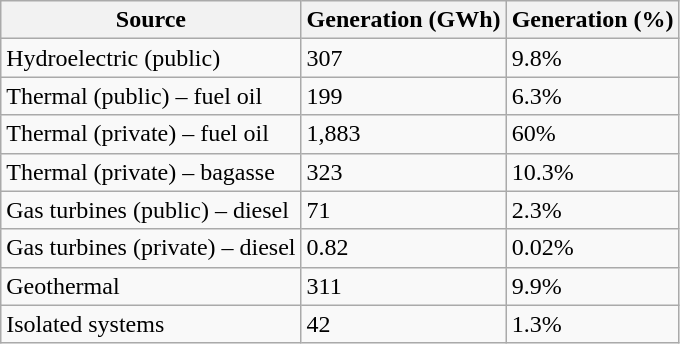<table class="wikitable">
<tr>
<th>Source</th>
<th>Generation (GWh)</th>
<th>Generation (%)</th>
</tr>
<tr>
<td>Hydroelectric (public)</td>
<td>307</td>
<td>9.8%</td>
</tr>
<tr>
<td>Thermal (public) – fuel oil</td>
<td>199</td>
<td>6.3%</td>
</tr>
<tr>
<td>Thermal (private) – fuel oil</td>
<td>1,883</td>
<td>60%</td>
</tr>
<tr>
<td>Thermal (private) – bagasse</td>
<td>323</td>
<td>10.3%</td>
</tr>
<tr>
<td>Gas turbines (public) – diesel</td>
<td>71</td>
<td>2.3%</td>
</tr>
<tr>
<td>Gas turbines (private) – diesel</td>
<td>0.82</td>
<td>0.02%</td>
</tr>
<tr>
<td>Geothermal</td>
<td>311</td>
<td>9.9%</td>
</tr>
<tr>
<td>Isolated systems</td>
<td>42</td>
<td>1.3%</td>
</tr>
</table>
